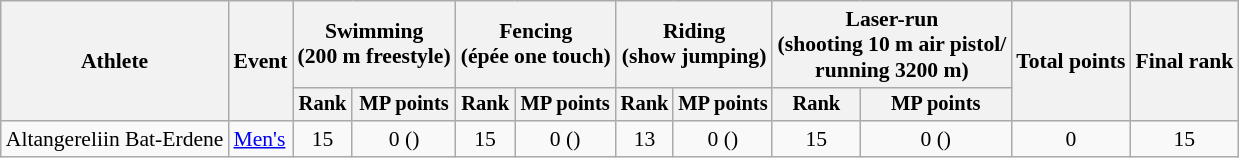<table class=wikitable style=font-size:90%;text-align:center>
<tr>
<th rowspan="2">Athlete</th>
<th rowspan="2">Event</th>
<th colspan=2>Swimming<br><span>(200 m freestyle)</span></th>
<th colspan=2>Fencing<br><span>(épée one touch)</span></th>
<th colspan=2>Riding<br><span>(show jumping)</span></th>
<th colspan=2>Laser-run<br><span>(shooting 10 m air pistol/<br>running 3200 m)</span></th>
<th rowspan=2>Total points</th>
<th rowspan=2>Final rank</th>
</tr>
<tr style="font-size:95%">
<th>Rank</th>
<th>MP points</th>
<th>Rank</th>
<th>MP points</th>
<th>Rank</th>
<th>MP points</th>
<th>Rank</th>
<th>MP points</th>
</tr>
<tr>
<td align=left>Altangereliin Bat-Erdene</td>
<td align=left><a href='#'>Men's</a></td>
<td>15</td>
<td>0 ()</td>
<td>15</td>
<td>0 ()</td>
<td>13</td>
<td>0 ()</td>
<td>15</td>
<td>0 ()</td>
<td>0</td>
<td>15</td>
</tr>
</table>
